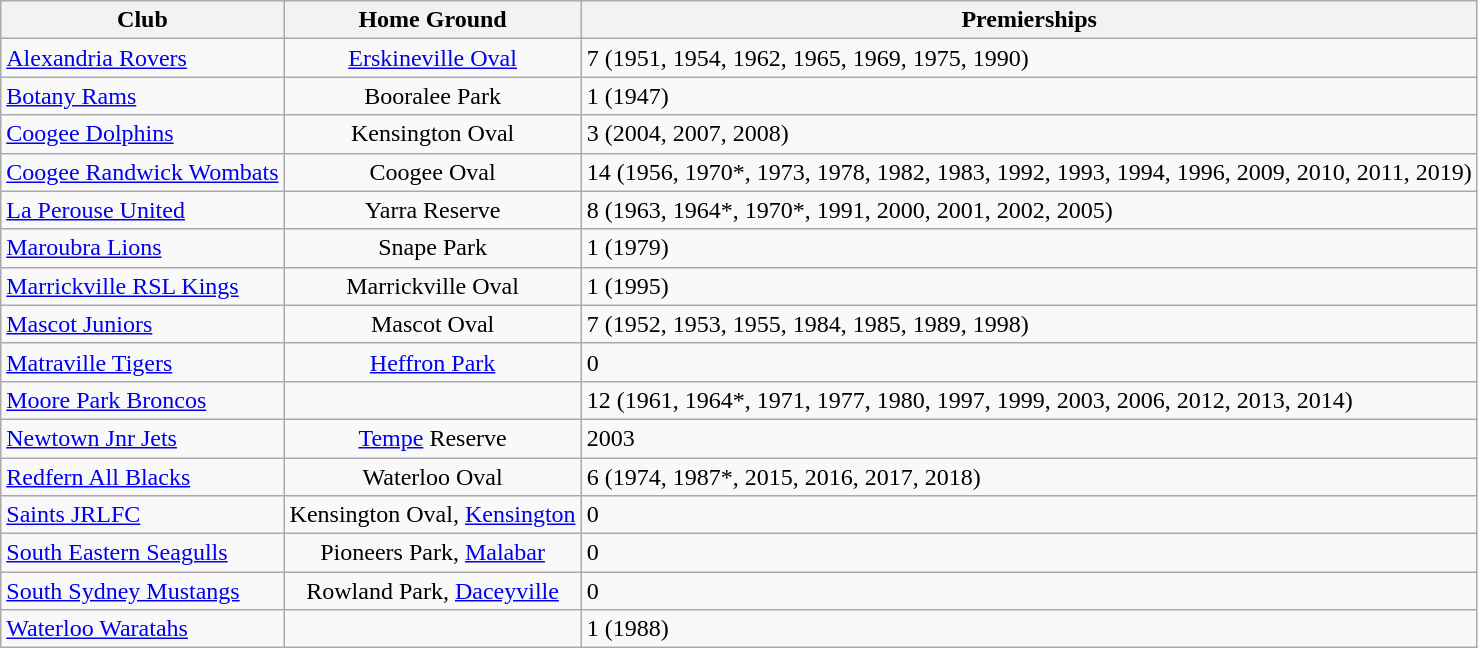<table class="wikitable" style="text-align:center;">
<tr>
<th>Club</th>
<th>Home Ground</th>
<th>Premierships</th>
</tr>
<tr>
<td style="text-align:left;"> <a href='#'>Alexandria Rovers</a></td>
<td><a href='#'>Erskineville Oval</a></td>
<td style="text-align:left;">7 (1951, 1954, 1962, 1965, 1969, 1975, 1990)</td>
</tr>
<tr>
<td style="text-align:left;"> <a href='#'>Botany Rams</a></td>
<td>Booralee Park</td>
<td style="text-align:left;">1 (1947)</td>
</tr>
<tr>
<td style="text-align:left;"> <a href='#'>Coogee Dolphins</a></td>
<td>Kensington Oval</td>
<td style="text-align:left;">3 (2004, 2007, 2008)</td>
</tr>
<tr>
<td style="text-align:left;"> <a href='#'>Coogee Randwick Wombats</a></td>
<td>Coogee Oval</td>
<td style="text-align:left;">14 (1956, 1970*, 1973, 1978, 1982, 1983, 1992, 1993, 1994, 1996, 2009, 2010, 2011, 2019)</td>
</tr>
<tr>
<td style="text-align:left;"> <a href='#'>La Perouse United</a></td>
<td>Yarra Reserve</td>
<td style="text-align:left;">8 (1963, 1964*, 1970*, 1991, 2000, 2001, 2002, 2005)</td>
</tr>
<tr>
<td style="text-align:left;"> <a href='#'>Maroubra Lions</a></td>
<td>Snape Park</td>
<td style="text-align:left;">1 (1979)</td>
</tr>
<tr>
<td style="text-align:left;"> <a href='#'>Marrickville RSL Kings</a></td>
<td>Marrickville Oval</td>
<td style="text-align:left;">1 (1995)</td>
</tr>
<tr>
<td style="text-align:left;"> <a href='#'>Mascot Juniors</a></td>
<td>Mascot Oval</td>
<td style="text-align:left;">7 (1952, 1953, 1955, 1984, 1985, 1989, 1998)</td>
</tr>
<tr>
<td style="text-align:left;"> <a href='#'>Matraville Tigers</a></td>
<td><a href='#'>Heffron Park</a></td>
<td style="text-align:left;">0</td>
</tr>
<tr>
<td style="text-align:left;"> <a href='#'>Moore Park Broncos</a></td>
<td></td>
<td style="text-align:left;">12 (1961, 1964*, 1971, 1977, 1980, 1997, 1999, 2003, 2006, 2012, 2013, 2014)</td>
</tr>
<tr>
<td style="text-align:left;"> <a href='#'>Newtown Jnr Jets</a></td>
<td><a href='#'>Tempe</a> Reserve</td>
<td style="text-align:left;">2003</td>
</tr>
<tr>
<td style="text-align:left;"> <a href='#'>Redfern All Blacks</a></td>
<td>Waterloo Oval</td>
<td style="text-align:left;">6 (1974, 1987*, 2015, 2016, 2017, 2018)</td>
</tr>
<tr>
<td style="text-align:left;"> <a href='#'>Saints JRLFC</a></td>
<td>Kensington Oval, <a href='#'>Kensington</a></td>
<td style="text-align:left;">0</td>
</tr>
<tr>
<td style="text-align:left;"> <a href='#'>South Eastern Seagulls</a></td>
<td>Pioneers Park, <a href='#'>Malabar</a></td>
<td style="text-align:left;">0</td>
</tr>
<tr>
<td style="text-align:left;"> <a href='#'>South Sydney Mustangs</a></td>
<td>Rowland Park, <a href='#'>Daceyville</a></td>
<td style="text-align:left;">0</td>
</tr>
<tr>
<td style="text-align:left;"> <a href='#'>Waterloo Waratahs</a></td>
<td></td>
<td style="text-align:left;">1 (1988)</td>
</tr>
</table>
